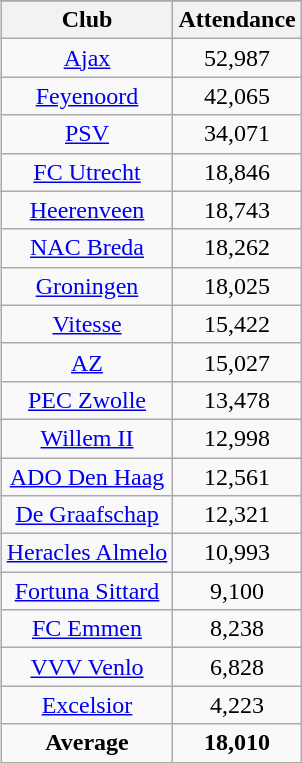<table class=wikitable style="font-size:100%; float:right;">
<tr>
</tr>
<tr>
<th>Club</th>
<th>Attendance</th>
</tr>
<tr>
<td style="text-align:center;"><a href='#'>Ajax</a></td>
<td style="text-align:center;">52,987</td>
</tr>
<tr style="text-align:center;">
<td><a href='#'>Feyenoord</a></td>
<td>42,065</td>
</tr>
<tr>
<td style="text-align:center;"><a href='#'>PSV</a></td>
<td style="text-align:center;">34,071</td>
</tr>
<tr style="text-align:center;">
<td><a href='#'>FC Utrecht</a></td>
<td>18,846</td>
</tr>
<tr>
<td style="text-align:center;"><a href='#'>Heerenveen</a></td>
<td style="text-align:center;">18,743</td>
</tr>
<tr style="text-align:center;">
<td><a href='#'>NAC Breda</a></td>
<td>18,262</td>
</tr>
<tr>
<td style="text-align:center;"><a href='#'>Groningen</a></td>
<td style="text-align:center;">18,025</td>
</tr>
<tr style="text-align:center;">
<td><a href='#'>Vitesse</a></td>
<td>15,422</td>
</tr>
<tr>
<td style="text-align:center;"><a href='#'>AZ</a></td>
<td style="text-align:center;">15,027</td>
</tr>
<tr style="text-align:center;">
<td><a href='#'>PEC Zwolle</a></td>
<td>13,478</td>
</tr>
<tr>
<td style="text-align:center;"><a href='#'>Willem II</a></td>
<td style="text-align:center;">12,998</td>
</tr>
<tr style="text-align:center;">
<td><a href='#'>ADO Den Haag</a></td>
<td>12,561</td>
</tr>
<tr>
<td style="text-align:center;"><a href='#'>De Graafschap</a></td>
<td style="text-align:center;">12,321</td>
</tr>
<tr style="text-align:center;">
<td><a href='#'>Heracles Almelo</a></td>
<td>10,993</td>
</tr>
<tr>
<td style="text-align:center;"><a href='#'>Fortuna Sittard</a></td>
<td style="text-align:center;">9,100</td>
</tr>
<tr style="text-align:center;">
<td><a href='#'>FC Emmen</a></td>
<td>8,238</td>
</tr>
<tr>
<td style="text-align:center;"><a href='#'>VVV Venlo</a></td>
<td style="text-align:center;">6,828</td>
</tr>
<tr style="text-align:center;">
<td><a href='#'>Excelsior</a></td>
<td>4,223</td>
</tr>
<tr style="text-align:center;">
<td><strong>Average</strong></td>
<td><strong>18,010</strong></td>
</tr>
</table>
